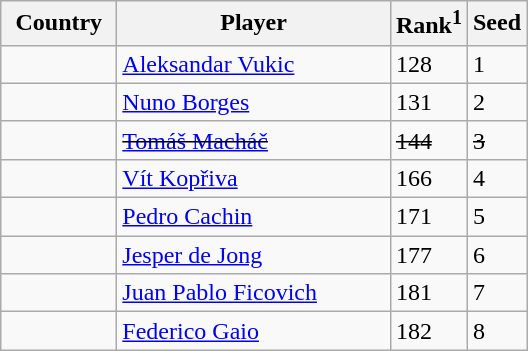<table class="sortable wikitable">
<tr>
<th width="70">Country</th>
<th width="175">Player</th>
<th>Rank<sup>1</sup></th>
<th>Seed</th>
</tr>
<tr>
<td></td>
<td><a href='#'>Aleksandar Vukic</a></td>
<td>128</td>
<td>1</td>
</tr>
<tr>
<td></td>
<td><a href='#'>Nuno Borges</a></td>
<td>131</td>
<td>2</td>
</tr>
<tr>
<td><s></s></td>
<td><s><a href='#'>Tomáš Macháč</a></s></td>
<td><s>144</s></td>
<td><s>3</s></td>
</tr>
<tr>
<td></td>
<td><a href='#'>Vít Kopřiva</a></td>
<td>166</td>
<td>4</td>
</tr>
<tr>
<td></td>
<td><a href='#'>Pedro Cachin</a></td>
<td>171</td>
<td>5</td>
</tr>
<tr>
<td></td>
<td><a href='#'>Jesper de Jong</a></td>
<td>177</td>
<td>6</td>
</tr>
<tr>
<td></td>
<td><a href='#'>Juan Pablo Ficovich</a></td>
<td>181</td>
<td>7</td>
</tr>
<tr>
<td></td>
<td><a href='#'>Federico Gaio</a></td>
<td>182</td>
<td>8</td>
</tr>
</table>
